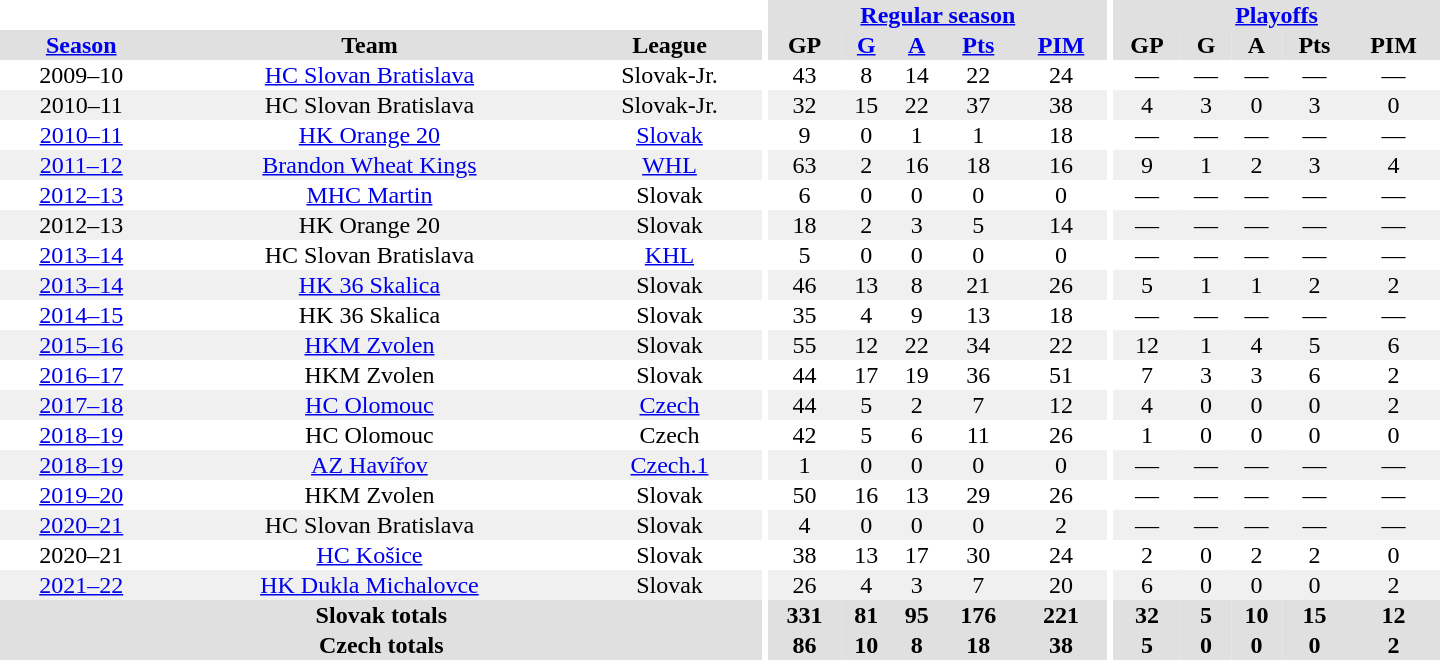<table border="0" cellpadding="1" cellspacing="0" style="text-align:center; width:60em">
<tr bgcolor="#e0e0e0">
<th colspan="3" bgcolor="#ffffff"></th>
<th rowspan="99" bgcolor="#ffffff"></th>
<th colspan="5"><a href='#'>Regular season</a></th>
<th rowspan="99" bgcolor="#ffffff"></th>
<th colspan="5"><a href='#'>Playoffs</a></th>
</tr>
<tr bgcolor="#e0e0e0">
<th><a href='#'>Season</a></th>
<th>Team</th>
<th>League</th>
<th>GP</th>
<th><a href='#'>G</a></th>
<th><a href='#'>A</a></th>
<th><a href='#'>Pts</a></th>
<th><a href='#'>PIM</a></th>
<th>GP</th>
<th>G</th>
<th>A</th>
<th>Pts</th>
<th>PIM</th>
</tr>
<tr>
<td>2009–10</td>
<td><a href='#'>HC Slovan Bratislava</a></td>
<td>Slovak-Jr.</td>
<td>43</td>
<td>8</td>
<td>14</td>
<td>22</td>
<td>24</td>
<td>—</td>
<td>—</td>
<td>—</td>
<td>—</td>
<td>—</td>
</tr>
<tr bgcolor="#f0f0f0">
<td>2010–11</td>
<td>HC Slovan Bratislava</td>
<td>Slovak-Jr.</td>
<td>32</td>
<td>15</td>
<td>22</td>
<td>37</td>
<td>38</td>
<td>4</td>
<td>3</td>
<td>0</td>
<td>3</td>
<td>0</td>
</tr>
<tr>
<td><a href='#'>2010–11</a></td>
<td><a href='#'>HK Orange 20</a></td>
<td><a href='#'>Slovak</a></td>
<td>9</td>
<td>0</td>
<td>1</td>
<td>1</td>
<td>18</td>
<td>—</td>
<td>—</td>
<td>—</td>
<td>—</td>
<td>—</td>
</tr>
<tr bgcolor="#f0f0f0">
<td><a href='#'>2011–12</a></td>
<td><a href='#'>Brandon Wheat Kings</a></td>
<td><a href='#'>WHL</a></td>
<td>63</td>
<td>2</td>
<td>16</td>
<td>18</td>
<td>16</td>
<td>9</td>
<td>1</td>
<td>2</td>
<td>3</td>
<td>4</td>
</tr>
<tr>
<td><a href='#'>2012–13</a></td>
<td><a href='#'>MHC Martin</a></td>
<td>Slovak</td>
<td>6</td>
<td>0</td>
<td>0</td>
<td>0</td>
<td>0</td>
<td>—</td>
<td>—</td>
<td>—</td>
<td>—</td>
<td>—</td>
</tr>
<tr bgcolor="#f0f0f0">
<td>2012–13</td>
<td>HK Orange 20</td>
<td>Slovak</td>
<td>18</td>
<td>2</td>
<td>3</td>
<td>5</td>
<td>14</td>
<td>—</td>
<td>—</td>
<td>—</td>
<td>—</td>
<td>—</td>
</tr>
<tr>
<td><a href='#'>2013–14</a></td>
<td>HC Slovan Bratislava</td>
<td><a href='#'>KHL</a></td>
<td>5</td>
<td>0</td>
<td>0</td>
<td>0</td>
<td>0</td>
<td>—</td>
<td>—</td>
<td>—</td>
<td>—</td>
<td>—</td>
</tr>
<tr bgcolor="#f0f0f0">
<td><a href='#'>2013–14</a></td>
<td><a href='#'>HK 36 Skalica</a></td>
<td>Slovak</td>
<td>46</td>
<td>13</td>
<td>8</td>
<td>21</td>
<td>26</td>
<td>5</td>
<td>1</td>
<td>1</td>
<td>2</td>
<td>2</td>
</tr>
<tr>
<td><a href='#'>2014–15</a></td>
<td>HK 36 Skalica</td>
<td>Slovak</td>
<td>35</td>
<td>4</td>
<td>9</td>
<td>13</td>
<td>18</td>
<td>—</td>
<td>—</td>
<td>—</td>
<td>—</td>
<td>—</td>
</tr>
<tr bgcolor="#f0f0f0">
<td><a href='#'>2015–16</a></td>
<td><a href='#'>HKM Zvolen</a></td>
<td>Slovak</td>
<td>55</td>
<td>12</td>
<td>22</td>
<td>34</td>
<td>22</td>
<td>12</td>
<td>1</td>
<td>4</td>
<td>5</td>
<td>6</td>
</tr>
<tr>
<td><a href='#'>2016–17</a></td>
<td>HKM Zvolen</td>
<td>Slovak</td>
<td>44</td>
<td>17</td>
<td>19</td>
<td>36</td>
<td>51</td>
<td>7</td>
<td>3</td>
<td>3</td>
<td>6</td>
<td>2</td>
</tr>
<tr bgcolor="#f0f0f0">
<td><a href='#'>2017–18</a></td>
<td><a href='#'>HC Olomouc</a></td>
<td><a href='#'>Czech</a></td>
<td>44</td>
<td>5</td>
<td>2</td>
<td>7</td>
<td>12</td>
<td>4</td>
<td>0</td>
<td>0</td>
<td>0</td>
<td>2</td>
</tr>
<tr>
<td><a href='#'>2018–19</a></td>
<td>HC Olomouc</td>
<td>Czech</td>
<td>42</td>
<td>5</td>
<td>6</td>
<td>11</td>
<td>26</td>
<td>1</td>
<td>0</td>
<td>0</td>
<td>0</td>
<td>0</td>
</tr>
<tr bgcolor="#f0f0f0">
<td><a href='#'>2018–19</a></td>
<td><a href='#'>AZ Havířov</a></td>
<td><a href='#'>Czech.1</a></td>
<td>1</td>
<td>0</td>
<td>0</td>
<td>0</td>
<td>0</td>
<td>—</td>
<td>—</td>
<td>—</td>
<td>—</td>
<td>—</td>
</tr>
<tr>
<td><a href='#'>2019–20</a></td>
<td>HKM Zvolen</td>
<td>Slovak</td>
<td>50</td>
<td>16</td>
<td>13</td>
<td>29</td>
<td>26</td>
<td>—</td>
<td>—</td>
<td>—</td>
<td>—</td>
<td>—</td>
</tr>
<tr bgcolor="#f0f0f0">
<td><a href='#'>2020–21</a></td>
<td>HC Slovan Bratislava</td>
<td>Slovak</td>
<td>4</td>
<td>0</td>
<td>0</td>
<td>0</td>
<td>2</td>
<td>—</td>
<td>—</td>
<td>—</td>
<td>—</td>
<td>—</td>
</tr>
<tr>
<td>2020–21</td>
<td><a href='#'>HC Košice</a></td>
<td>Slovak</td>
<td>38</td>
<td>13</td>
<td>17</td>
<td>30</td>
<td>24</td>
<td>2</td>
<td>0</td>
<td>2</td>
<td>2</td>
<td>0</td>
</tr>
<tr bgcolor="#f0f0f0">
<td><a href='#'>2021–22</a></td>
<td><a href='#'>HK Dukla Michalovce</a></td>
<td>Slovak</td>
<td>26</td>
<td>4</td>
<td>3</td>
<td>7</td>
<td>20</td>
<td>6</td>
<td>0</td>
<td>0</td>
<td>0</td>
<td>2</td>
</tr>
<tr bgcolor="#e0e0e0">
<th colspan="3">Slovak totals</th>
<th>331</th>
<th>81</th>
<th>95</th>
<th>176</th>
<th>221</th>
<th>32</th>
<th>5</th>
<th>10</th>
<th>15</th>
<th>12</th>
</tr>
<tr bgcolor="#e0e0e0">
<th colspan="3">Czech totals</th>
<th>86</th>
<th>10</th>
<th>8</th>
<th>18</th>
<th>38</th>
<th>5</th>
<th>0</th>
<th>0</th>
<th>0</th>
<th>2</th>
</tr>
</table>
